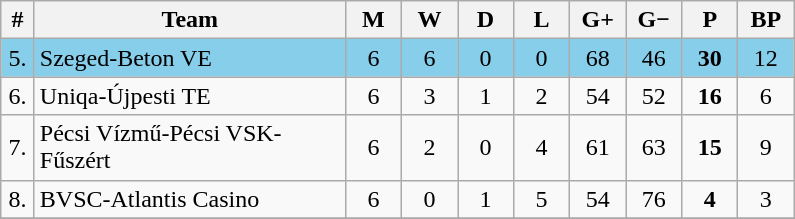<table class="wikitable" style="text-align: center;">
<tr>
<th width="15">#</th>
<th width="200">Team</th>
<th width="30">M</th>
<th width="30">W</th>
<th width="30">D</th>
<th width="30">L</th>
<th width="30">G+</th>
<th width="30">G−</th>
<th width="30">P</th>
<th width="30">BP</th>
</tr>
<tr style="background: #87CEEB;">
<td>5.</td>
<td align="left">Szeged-Beton VE</td>
<td>6</td>
<td>6</td>
<td>0</td>
<td>0</td>
<td>68</td>
<td>46</td>
<td><strong>30</strong></td>
<td>12</td>
</tr>
<tr>
<td>6.</td>
<td align="left">Uniqa-Újpesti TE</td>
<td>6</td>
<td>3</td>
<td>1</td>
<td>2</td>
<td>54</td>
<td>52</td>
<td><strong>16</strong></td>
<td>6</td>
</tr>
<tr>
<td>7.</td>
<td align="left">Pécsi Vízmű-Pécsi VSK-Fűszért</td>
<td>6</td>
<td>2</td>
<td>0</td>
<td>4</td>
<td>61</td>
<td>63</td>
<td><strong>15</strong></td>
<td>9</td>
</tr>
<tr>
<td>8.</td>
<td align="left">BVSC-Atlantis Casino</td>
<td>6</td>
<td>0</td>
<td>1</td>
<td>5</td>
<td>54</td>
<td>76</td>
<td><strong>4</strong></td>
<td>3</td>
</tr>
<tr>
</tr>
</table>
